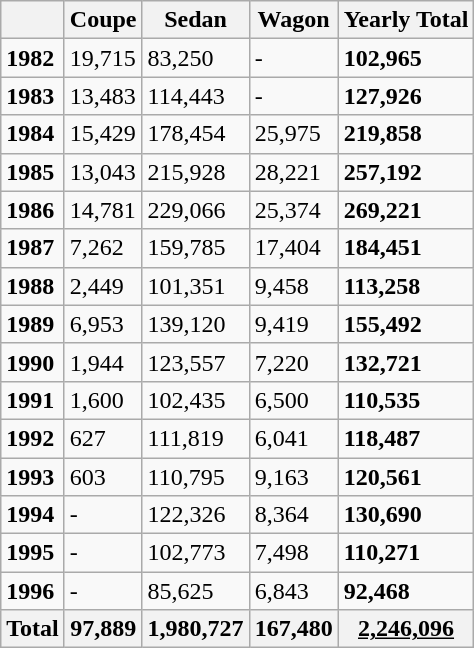<table class="wikitable">
<tr>
<th></th>
<th>Coupe</th>
<th>Sedan</th>
<th>Wagon</th>
<th>Yearly Total</th>
</tr>
<tr>
<td><strong>1982</strong></td>
<td>19,715</td>
<td>83,250</td>
<td>-</td>
<td><strong>102,965</strong></td>
</tr>
<tr>
<td><strong>1983</strong></td>
<td>13,483</td>
<td>114,443</td>
<td>-</td>
<td><strong>127,926</strong></td>
</tr>
<tr>
<td><strong>1984</strong></td>
<td>15,429</td>
<td>178,454</td>
<td>25,975</td>
<td><strong>219,858</strong></td>
</tr>
<tr>
<td><strong>1985</strong></td>
<td>13,043</td>
<td>215,928</td>
<td>28,221</td>
<td><strong>257,192</strong></td>
</tr>
<tr>
<td><strong>1986</strong></td>
<td>14,781</td>
<td>229,066</td>
<td>25,374</td>
<td><strong>269,221</strong></td>
</tr>
<tr>
<td><strong>1987</strong></td>
<td>7,262</td>
<td>159,785</td>
<td>17,404</td>
<td><strong>184,451</strong></td>
</tr>
<tr>
<td><strong>1988</strong></td>
<td>2,449</td>
<td>101,351</td>
<td>9,458</td>
<td><strong>113,258</strong></td>
</tr>
<tr>
<td><strong>1989</strong></td>
<td>6,953</td>
<td>139,120</td>
<td>9,419</td>
<td><strong>155,492</strong></td>
</tr>
<tr>
<td><strong>1990</strong></td>
<td>1,944</td>
<td>123,557</td>
<td>7,220</td>
<td><strong>132,721</strong></td>
</tr>
<tr>
<td><strong>1991</strong></td>
<td>1,600</td>
<td>102,435</td>
<td>6,500</td>
<td><strong>110,535</strong></td>
</tr>
<tr>
<td><strong>1992</strong></td>
<td>627</td>
<td>111,819</td>
<td>6,041</td>
<td><strong>118,487</strong></td>
</tr>
<tr>
<td><strong>1993</strong></td>
<td>603</td>
<td>110,795</td>
<td>9,163</td>
<td><strong>120,561</strong></td>
</tr>
<tr>
<td><strong>1994</strong></td>
<td>-</td>
<td>122,326</td>
<td>8,364</td>
<td><strong>130,690</strong></td>
</tr>
<tr>
<td><strong>1995</strong></td>
<td>-</td>
<td>102,773</td>
<td>7,498</td>
<td><strong>110,271</strong></td>
</tr>
<tr>
<td><strong>1996</strong></td>
<td>-</td>
<td>85,625</td>
<td>6,843</td>
<td><strong>92,468</strong></td>
</tr>
<tr>
<th><strong>Total</strong></th>
<th><strong>97,889</strong></th>
<th><strong>1,980,727</strong></th>
<th><strong>167,480</strong></th>
<th><strong><u>2,246,096</u></strong></th>
</tr>
</table>
